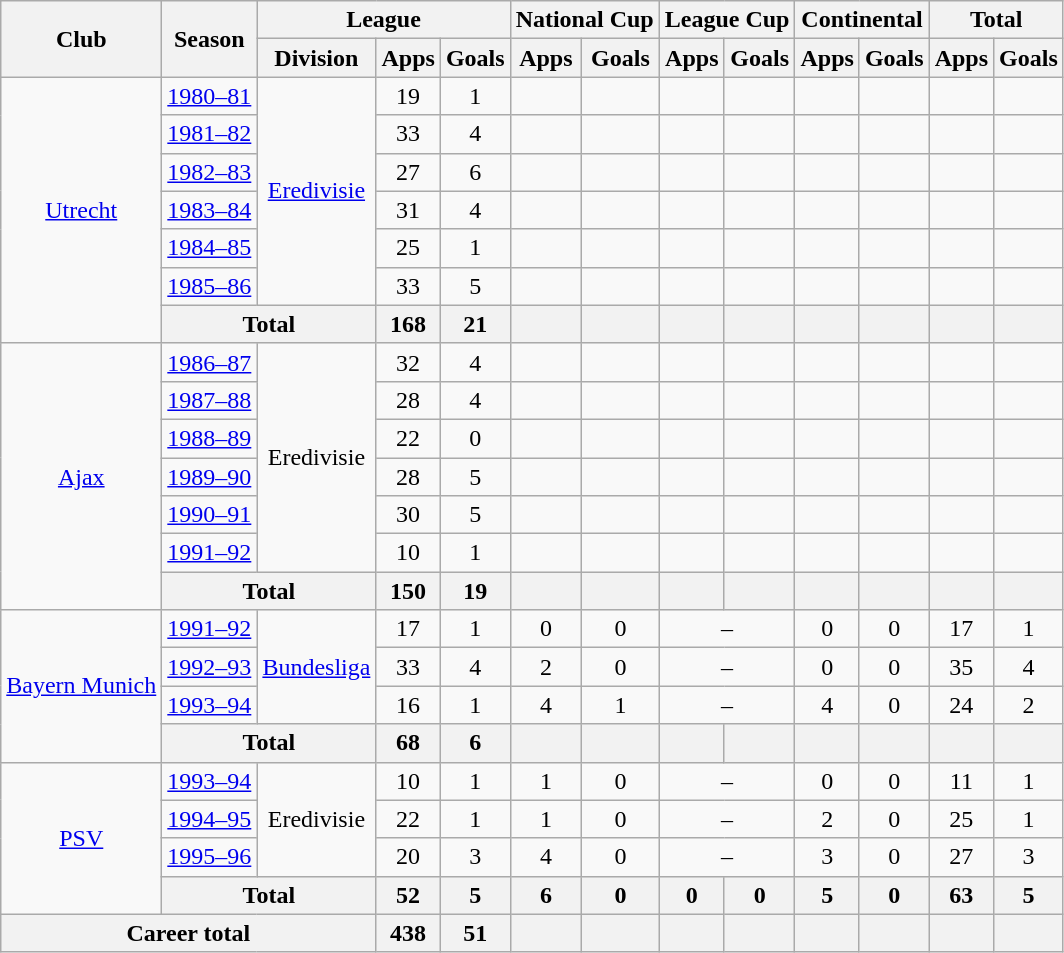<table class="wikitable" style="text-align:center">
<tr>
<th rowspan="2">Club</th>
<th rowspan="2">Season</th>
<th colspan="3">League</th>
<th colspan="2">National Cup</th>
<th colspan="2">League Cup</th>
<th colspan="2">Continental</th>
<th colspan="2">Total</th>
</tr>
<tr>
<th>Division</th>
<th>Apps</th>
<th>Goals</th>
<th>Apps</th>
<th>Goals</th>
<th>Apps</th>
<th>Goals</th>
<th>Apps</th>
<th>Goals</th>
<th>Apps</th>
<th>Goals</th>
</tr>
<tr>
<td rowspan="7"><a href='#'>Utrecht</a></td>
<td><a href='#'>1980–81</a></td>
<td rowspan="6"><a href='#'>Eredivisie</a></td>
<td>19</td>
<td>1</td>
<td></td>
<td></td>
<td></td>
<td></td>
<td></td>
<td></td>
<td></td>
<td></td>
</tr>
<tr>
<td><a href='#'>1981–82</a></td>
<td>33</td>
<td>4</td>
<td></td>
<td></td>
<td></td>
<td></td>
<td></td>
<td></td>
<td></td>
<td></td>
</tr>
<tr>
<td><a href='#'>1982–83</a></td>
<td>27</td>
<td>6</td>
<td></td>
<td></td>
<td></td>
<td></td>
<td></td>
<td></td>
<td></td>
<td></td>
</tr>
<tr>
<td><a href='#'>1983–84</a></td>
<td>31</td>
<td>4</td>
<td></td>
<td></td>
<td></td>
<td></td>
<td></td>
<td></td>
<td></td>
<td></td>
</tr>
<tr>
<td><a href='#'>1984–85</a></td>
<td>25</td>
<td>1</td>
<td></td>
<td></td>
<td></td>
<td></td>
<td></td>
<td></td>
<td></td>
<td></td>
</tr>
<tr>
<td><a href='#'>1985–86</a></td>
<td>33</td>
<td>5</td>
<td></td>
<td></td>
<td></td>
<td></td>
<td></td>
<td></td>
<td></td>
<td></td>
</tr>
<tr>
<th colspan="2">Total</th>
<th>168</th>
<th>21</th>
<th></th>
<th></th>
<th></th>
<th></th>
<th></th>
<th></th>
<th></th>
<th></th>
</tr>
<tr>
<td rowspan="7"><a href='#'>Ajax</a></td>
<td><a href='#'>1986–87</a></td>
<td rowspan="6">Eredivisie</td>
<td>32</td>
<td>4</td>
<td></td>
<td></td>
<td></td>
<td></td>
<td></td>
<td></td>
<td></td>
<td></td>
</tr>
<tr>
<td><a href='#'>1987–88</a></td>
<td>28</td>
<td>4</td>
<td></td>
<td></td>
<td></td>
<td></td>
<td></td>
<td></td>
<td></td>
<td></td>
</tr>
<tr>
<td><a href='#'>1988–89</a></td>
<td>22</td>
<td>0</td>
<td></td>
<td></td>
<td></td>
<td></td>
<td></td>
<td></td>
<td></td>
<td></td>
</tr>
<tr>
<td><a href='#'>1989–90</a></td>
<td>28</td>
<td>5</td>
<td></td>
<td></td>
<td></td>
<td></td>
<td></td>
<td></td>
<td></td>
<td></td>
</tr>
<tr>
<td><a href='#'>1990–91</a></td>
<td>30</td>
<td>5</td>
<td></td>
<td></td>
<td></td>
<td></td>
<td></td>
<td></td>
<td></td>
<td></td>
</tr>
<tr>
<td><a href='#'>1991–92</a></td>
<td>10</td>
<td>1</td>
<td></td>
<td></td>
<td></td>
<td></td>
<td></td>
<td></td>
<td></td>
<td></td>
</tr>
<tr>
<th colspan="2">Total</th>
<th>150</th>
<th>19</th>
<th></th>
<th></th>
<th></th>
<th></th>
<th></th>
<th></th>
<th></th>
<th></th>
</tr>
<tr>
<td rowspan="4"><a href='#'>Bayern Munich</a></td>
<td><a href='#'>1991–92</a></td>
<td rowspan="3"><a href='#'>Bundesliga</a></td>
<td>17</td>
<td>1</td>
<td>0</td>
<td>0</td>
<td colspan="2">–</td>
<td>0</td>
<td>0</td>
<td>17</td>
<td>1</td>
</tr>
<tr>
<td><a href='#'>1992–93</a></td>
<td>33</td>
<td>4</td>
<td>2</td>
<td>0</td>
<td colspan="2">–</td>
<td>0</td>
<td>0</td>
<td>35</td>
<td>4</td>
</tr>
<tr>
<td><a href='#'>1993–94</a></td>
<td>16</td>
<td>1</td>
<td>4</td>
<td>1</td>
<td colspan="2">–</td>
<td>4</td>
<td>0</td>
<td>24</td>
<td>2</td>
</tr>
<tr>
<th colspan="2">Total</th>
<th>68</th>
<th>6</th>
<th></th>
<th></th>
<th></th>
<th></th>
<th></th>
<th></th>
<th></th>
<th></th>
</tr>
<tr>
<td rowspan="4"><a href='#'>PSV</a></td>
<td><a href='#'>1993–94</a></td>
<td rowspan="3">Eredivisie</td>
<td>10</td>
<td>1</td>
<td>1</td>
<td>0</td>
<td colspan="2">–</td>
<td>0</td>
<td>0</td>
<td>11</td>
<td>1</td>
</tr>
<tr>
<td><a href='#'>1994–95</a></td>
<td>22</td>
<td>1</td>
<td>1</td>
<td>0</td>
<td colspan="2">–</td>
<td>2</td>
<td>0</td>
<td>25</td>
<td>1</td>
</tr>
<tr>
<td><a href='#'>1995–96</a></td>
<td>20</td>
<td>3</td>
<td>4</td>
<td>0</td>
<td colspan="2">–</td>
<td>3</td>
<td>0</td>
<td>27</td>
<td>3</td>
</tr>
<tr>
<th colspan="2">Total</th>
<th>52</th>
<th>5</th>
<th>6</th>
<th>0</th>
<th>0</th>
<th>0</th>
<th>5</th>
<th>0</th>
<th>63</th>
<th>5</th>
</tr>
<tr>
<th colspan="3">Career total</th>
<th>438</th>
<th>51</th>
<th></th>
<th></th>
<th></th>
<th></th>
<th></th>
<th></th>
<th></th>
<th></th>
</tr>
</table>
